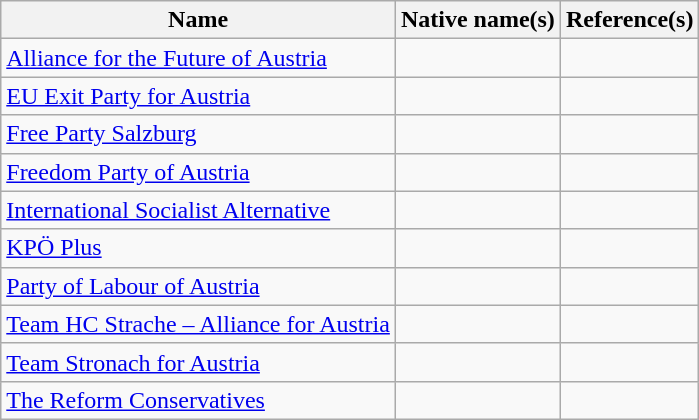<table class="wikitable">
<tr>
<th>Name</th>
<th>Native name(s)</th>
<th>Reference(s)</th>
</tr>
<tr>
<td><a href='#'>Alliance for the Future of Austria</a></td>
<td></td>
<td></td>
</tr>
<tr>
<td><a href='#'>EU Exit Party for Austria</a></td>
<td></td>
<td></td>
</tr>
<tr>
<td><a href='#'>Free Party Salzburg</a></td>
<td></td>
<td></td>
</tr>
<tr>
<td><a href='#'>Freedom Party of Austria</a></td>
<td></td>
<td></td>
</tr>
<tr>
<td><a href='#'>International Socialist Alternative</a></td>
<td></td>
<td></td>
</tr>
<tr>
<td><a href='#'>KPÖ Plus</a></td>
<td></td>
<td></td>
</tr>
<tr>
<td><a href='#'>Party of Labour of Austria</a></td>
<td></td>
<td></td>
</tr>
<tr>
<td><a href='#'>Team HC Strache – Alliance for Austria</a></td>
<td></td>
<td></td>
</tr>
<tr>
<td><a href='#'>Team Stronach for Austria</a></td>
<td></td>
<td></td>
</tr>
<tr>
<td><a href='#'>The Reform Conservatives</a></td>
<td></td>
<td></td>
</tr>
</table>
